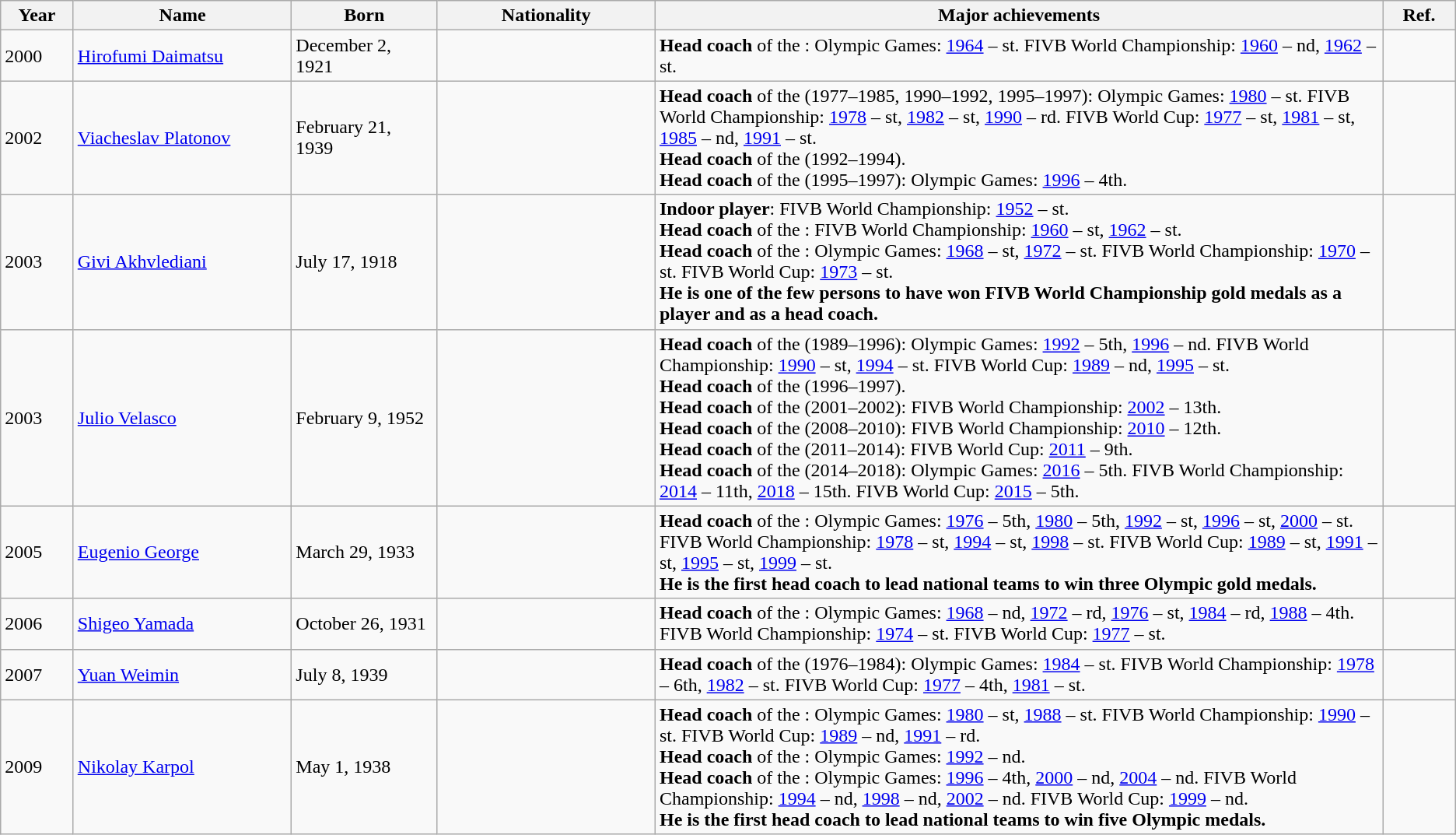<table class="wikitable">
<tr>
<th style="width: 5%;">Year</th>
<th style="width: 15%;">Name</th>
<th style="width: 10%;">Born</th>
<th style="width: 15%;">Nationality</th>
<th style="width: 50%;">Major achievements</th>
<th style="width: 5%;">Ref.</th>
</tr>
<tr>
<td>2000</td>
<td><a href='#'>Hirofumi Daimatsu</a></td>
<td>December 2, 1921</td>
<td></td>
<td><strong>Head coach</strong> of the : Olympic Games: <a href='#'>1964</a> – st. FIVB World Championship: <a href='#'>1960</a> – nd, <a href='#'>1962</a> – st.</td>
<td></td>
</tr>
<tr>
<td>2002</td>
<td><a href='#'>Viacheslav Platonov</a></td>
<td>February 21, 1939</td>
<td><br></td>
<td><strong>Head coach</strong> of the  (1977–1985, 1990–1992, 1995–1997): Olympic Games: <a href='#'>1980</a> – st. FIVB World Championship: <a href='#'>1978</a> – st, <a href='#'>1982</a> – st, <a href='#'>1990</a> – rd. FIVB World Cup: <a href='#'>1977</a> – st, <a href='#'>1981</a> – st, <a href='#'>1985</a> – nd, <a href='#'>1991</a> – st.<br><strong>Head coach</strong> of the  (1992–1994).<br><strong>Head coach</strong> of the  (1995–1997): Olympic Games: <a href='#'>1996</a> – 4th.</td>
<td></td>
</tr>
<tr>
<td>2003</td>
<td><a href='#'>Givi Akhvlediani</a></td>
<td>July 17, 1918</td>
<td><br></td>
<td><strong>Indoor player</strong>: FIVB World Championship: <a href='#'>1952</a> – st.<br><strong>Head coach</strong> of the : FIVB World Championship: <a href='#'>1960</a> – st, <a href='#'>1962</a> – st.<br><strong>Head coach</strong> of the : Olympic Games: <a href='#'>1968</a> – st, <a href='#'>1972</a> – st. FIVB World Championship: <a href='#'>1970</a> – st. FIVB World Cup: <a href='#'>1973</a> – st.<br><strong>He is one of the few persons to have won FIVB World Championship gold medals as a player and as a head coach.</strong></td>
<td></td>
</tr>
<tr>
<td>2003</td>
<td><a href='#'>Julio Velasco</a></td>
<td>February 9, 1952</td>
<td><br></td>
<td><strong>Head coach</strong> of the  (1989–1996): Olympic Games: <a href='#'>1992</a> – 5th, <a href='#'>1996</a> – nd. FIVB World Championship: <a href='#'>1990</a> – st, <a href='#'>1994</a> – st. FIVB World Cup: <a href='#'>1989</a> – nd, <a href='#'>1995</a> – st.<br><strong>Head coach</strong> of the  (1996–1997).<br><strong>Head coach</strong> of the  (2001–2002): FIVB World Championship: <a href='#'>2002</a> – 13th.<br><strong>Head coach</strong> of the  (2008–2010): FIVB World Championship: <a href='#'>2010</a> – 12th.<br><strong>Head coach</strong> of the  (2011–2014): FIVB World Cup: <a href='#'>2011</a> – 9th.<br><strong>Head coach</strong> of the  (2014–2018): Olympic Games: <a href='#'>2016</a> – 5th. FIVB World Championship: <a href='#'>2014</a> – 11th, <a href='#'>2018</a> – 15th. FIVB World Cup: <a href='#'>2015</a> – 5th.</td>
<td></td>
</tr>
<tr>
<td>2005</td>
<td><a href='#'>Eugenio George</a></td>
<td>March 29, 1933</td>
<td></td>
<td><strong>Head coach</strong> of the : Olympic Games: <a href='#'>1976</a> – 5th, <a href='#'>1980</a> – 5th, <a href='#'>1992</a> – st, <a href='#'>1996</a> – st, <a href='#'>2000</a> – st. FIVB World Championship: <a href='#'>1978</a> – st, <a href='#'>1994</a> – st, <a href='#'>1998</a> – st. FIVB World Cup: <a href='#'>1989</a> – st, <a href='#'>1991</a> – st, <a href='#'>1995</a> – st, <a href='#'>1999</a> – st.<br><strong>He is the first head coach to lead national teams to win three Olympic gold medals.</strong></td>
<td></td>
</tr>
<tr>
<td>2006</td>
<td><a href='#'>Shigeo Yamada</a></td>
<td>October 26, 1931</td>
<td></td>
<td><strong>Head coach</strong> of the : Olympic Games: <a href='#'>1968</a> – nd, <a href='#'>1972</a> – rd, <a href='#'>1976</a> – st, <a href='#'>1984</a> – rd, <a href='#'>1988</a> – 4th. FIVB World Championship: <a href='#'>1974</a> – st. FIVB World Cup: <a href='#'>1977</a> – st.</td>
<td></td>
</tr>
<tr>
<td>2007</td>
<td><a href='#'>Yuan Weimin</a></td>
<td>July 8, 1939</td>
<td></td>
<td><strong>Head coach</strong> of the  (1976–1984): Olympic Games: <a href='#'>1984</a> – st. FIVB World Championship: <a href='#'>1978</a> – 6th, <a href='#'>1982</a> – st. FIVB World Cup: <a href='#'>1977</a> – 4th, <a href='#'>1981</a> – st.</td>
<td></td>
</tr>
<tr>
<td>2009</td>
<td><a href='#'>Nikolay Karpol</a></td>
<td>May 1, 1938</td>
<td><br></td>
<td><strong>Head coach</strong> of the : Olympic Games: <a href='#'>1980</a> – st, <a href='#'>1988</a> – st. FIVB World Championship: <a href='#'>1990</a> – st. FIVB World Cup: <a href='#'>1989</a> – nd, <a href='#'>1991</a> – rd.<br><strong>Head coach</strong> of the : Olympic Games: <a href='#'>1992</a> – nd.<br><strong>Head coach</strong> of the : Olympic Games: <a href='#'>1996</a> – 4th, <a href='#'>2000</a> – nd, <a href='#'>2004</a> – nd. FIVB World Championship: <a href='#'>1994</a> – nd, <a href='#'>1998</a> – nd, <a href='#'>2002</a> – nd. FIVB World Cup: <a href='#'>1999</a> – nd.<br><strong>He is the first head coach to lead national teams to win five Olympic medals.</strong></td>
<td></td>
</tr>
</table>
